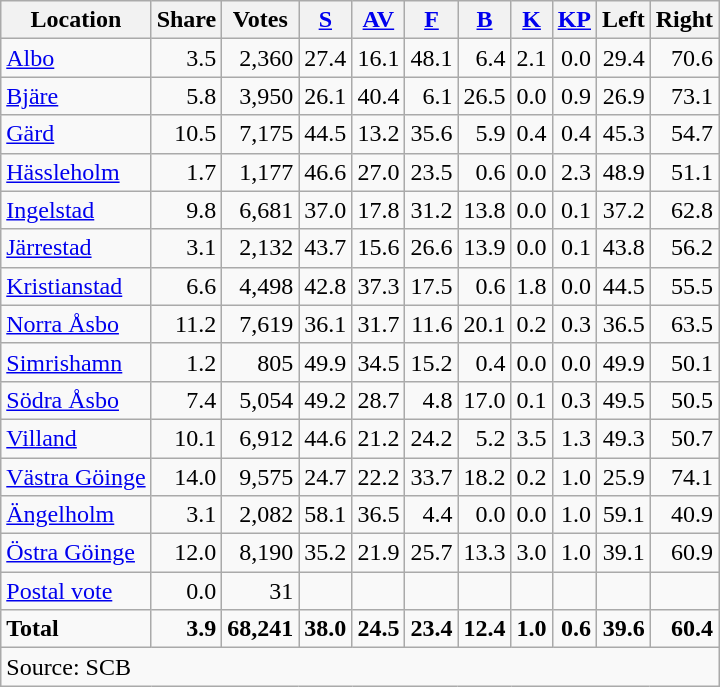<table class="wikitable sortable" style=text-align:right>
<tr>
<th>Location</th>
<th>Share</th>
<th>Votes</th>
<th><a href='#'>S</a></th>
<th><a href='#'>AV</a></th>
<th><a href='#'>F</a></th>
<th><a href='#'>B</a></th>
<th><a href='#'>K</a></th>
<th><a href='#'>KP</a></th>
<th>Left</th>
<th>Right</th>
</tr>
<tr>
<td align=left><a href='#'>Albo</a></td>
<td>3.5</td>
<td>2,360</td>
<td>27.4</td>
<td>16.1</td>
<td>48.1</td>
<td>6.4</td>
<td>2.1</td>
<td>0.0</td>
<td>29.4</td>
<td>70.6</td>
</tr>
<tr>
<td align=left><a href='#'>Bjäre</a></td>
<td>5.8</td>
<td>3,950</td>
<td>26.1</td>
<td>40.4</td>
<td>6.1</td>
<td>26.5</td>
<td>0.0</td>
<td>0.9</td>
<td>26.9</td>
<td>73.1</td>
</tr>
<tr>
<td align=left><a href='#'>Gärd</a></td>
<td>10.5</td>
<td>7,175</td>
<td>44.5</td>
<td>13.2</td>
<td>35.6</td>
<td>5.9</td>
<td>0.4</td>
<td>0.4</td>
<td>45.3</td>
<td>54.7</td>
</tr>
<tr>
<td align=left><a href='#'>Hässleholm</a></td>
<td>1.7</td>
<td>1,177</td>
<td>46.6</td>
<td>27.0</td>
<td>23.5</td>
<td>0.6</td>
<td>0.0</td>
<td>2.3</td>
<td>48.9</td>
<td>51.1</td>
</tr>
<tr>
<td align=left><a href='#'>Ingelstad</a></td>
<td>9.8</td>
<td>6,681</td>
<td>37.0</td>
<td>17.8</td>
<td>31.2</td>
<td>13.8</td>
<td>0.0</td>
<td>0.1</td>
<td>37.2</td>
<td>62.8</td>
</tr>
<tr>
<td align=left><a href='#'>Järrestad</a></td>
<td>3.1</td>
<td>2,132</td>
<td>43.7</td>
<td>15.6</td>
<td>26.6</td>
<td>13.9</td>
<td>0.0</td>
<td>0.1</td>
<td>43.8</td>
<td>56.2</td>
</tr>
<tr>
<td align=left><a href='#'>Kristianstad</a></td>
<td>6.6</td>
<td>4,498</td>
<td>42.8</td>
<td>37.3</td>
<td>17.5</td>
<td>0.6</td>
<td>1.8</td>
<td>0.0</td>
<td>44.5</td>
<td>55.5</td>
</tr>
<tr>
<td align=left><a href='#'>Norra Åsbo</a></td>
<td>11.2</td>
<td>7,619</td>
<td>36.1</td>
<td>31.7</td>
<td>11.6</td>
<td>20.1</td>
<td>0.2</td>
<td>0.3</td>
<td>36.5</td>
<td>63.5</td>
</tr>
<tr>
<td align=left><a href='#'>Simrishamn</a></td>
<td>1.2</td>
<td>805</td>
<td>49.9</td>
<td>34.5</td>
<td>15.2</td>
<td>0.4</td>
<td>0.0</td>
<td>0.0</td>
<td>49.9</td>
<td>50.1</td>
</tr>
<tr>
<td align=left><a href='#'>Södra Åsbo</a></td>
<td>7.4</td>
<td>5,054</td>
<td>49.2</td>
<td>28.7</td>
<td>4.8</td>
<td>17.0</td>
<td>0.1</td>
<td>0.3</td>
<td>49.5</td>
<td>50.5</td>
</tr>
<tr>
<td align=left><a href='#'>Villand</a></td>
<td>10.1</td>
<td>6,912</td>
<td>44.6</td>
<td>21.2</td>
<td>24.2</td>
<td>5.2</td>
<td>3.5</td>
<td>1.3</td>
<td>49.3</td>
<td>50.7</td>
</tr>
<tr>
<td align=left><a href='#'>Västra Göinge</a></td>
<td>14.0</td>
<td>9,575</td>
<td>24.7</td>
<td>22.2</td>
<td>33.7</td>
<td>18.2</td>
<td>0.2</td>
<td>1.0</td>
<td>25.9</td>
<td>74.1</td>
</tr>
<tr>
<td align=left><a href='#'>Ängelholm</a></td>
<td>3.1</td>
<td>2,082</td>
<td>58.1</td>
<td>36.5</td>
<td>4.4</td>
<td>0.0</td>
<td>0.0</td>
<td>1.0</td>
<td>59.1</td>
<td>40.9</td>
</tr>
<tr>
<td align=left><a href='#'>Östra Göinge</a></td>
<td>12.0</td>
<td>8,190</td>
<td>35.2</td>
<td>21.9</td>
<td>25.7</td>
<td>13.3</td>
<td>3.0</td>
<td>1.0</td>
<td>39.1</td>
<td>60.9</td>
</tr>
<tr>
<td align=left><a href='#'>Postal vote</a></td>
<td>0.0</td>
<td>31</td>
<td></td>
<td></td>
<td></td>
<td></td>
<td></td>
<td></td>
<td></td>
<td></td>
</tr>
<tr>
<td align=left><strong>Total</strong></td>
<td><strong>3.9</strong></td>
<td><strong>68,241</strong></td>
<td><strong>38.0</strong></td>
<td><strong>24.5</strong></td>
<td><strong>23.4</strong></td>
<td><strong>12.4</strong></td>
<td><strong>1.0</strong></td>
<td><strong>0.6</strong></td>
<td><strong>39.6</strong></td>
<td><strong>60.4</strong></td>
</tr>
<tr>
<td align=left colspan=11>Source: SCB </td>
</tr>
</table>
